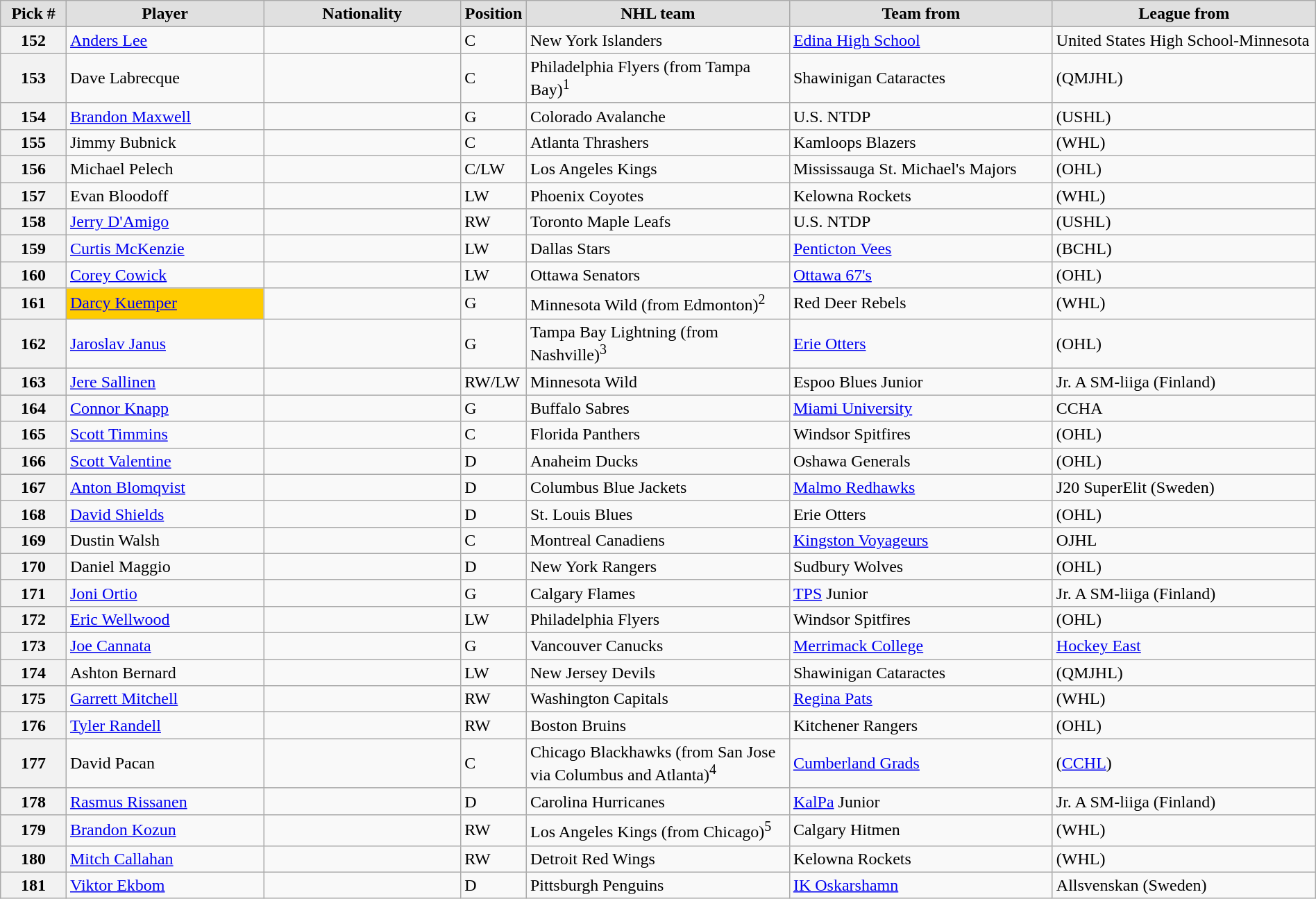<table class="wikitable sortable" style="width:100%;">
<tr>
<th style="background:#e0e0e0; width:5%;">Pick #</th>
<th style="background:#e0e0e0; width:15%;">Player</th>
<th style="background:#e0e0e0; width:15%;">Nationality</th>
<th style="background:#e0e0e0; width:5%;">Position</th>
<th style="background:#e0e0e0; width:20%;">NHL team</th>
<th style="background:#e0e0e0; width:20%;">Team from</th>
<th style="background:#e0e0e0; width:20%;">League from</th>
</tr>
<tr>
<th>152</th>
<td><a href='#'>Anders Lee</a></td>
<td></td>
<td>C</td>
<td>New York Islanders</td>
<td><a href='#'>Edina High School</a></td>
<td>United States High School-Minnesota</td>
</tr>
<tr>
<th>153</th>
<td>Dave Labrecque</td>
<td></td>
<td>C</td>
<td>Philadelphia Flyers (from Tampa Bay)<sup>1</sup></td>
<td>Shawinigan Cataractes</td>
<td>(QMJHL)</td>
</tr>
<tr>
<th>154</th>
<td><a href='#'>Brandon Maxwell</a></td>
<td></td>
<td>G</td>
<td>Colorado Avalanche</td>
<td>U.S. NTDP</td>
<td>(USHL)</td>
</tr>
<tr>
<th>155</th>
<td>Jimmy Bubnick</td>
<td></td>
<td>C</td>
<td>Atlanta Thrashers</td>
<td>Kamloops Blazers</td>
<td>(WHL)</td>
</tr>
<tr>
<th>156</th>
<td>Michael Pelech</td>
<td></td>
<td>C/LW</td>
<td>Los Angeles Kings</td>
<td>Mississauga St. Michael's Majors</td>
<td>(OHL)</td>
</tr>
<tr>
<th>157</th>
<td>Evan Bloodoff</td>
<td></td>
<td>LW</td>
<td>Phoenix Coyotes</td>
<td>Kelowna Rockets</td>
<td>(WHL)</td>
</tr>
<tr>
<th>158</th>
<td><a href='#'>Jerry D'Amigo</a></td>
<td></td>
<td>RW</td>
<td>Toronto Maple Leafs</td>
<td>U.S. NTDP</td>
<td>(USHL)</td>
</tr>
<tr>
<th>159</th>
<td><a href='#'>Curtis McKenzie</a></td>
<td></td>
<td>LW</td>
<td>Dallas Stars</td>
<td><a href='#'>Penticton Vees</a></td>
<td>(BCHL)</td>
</tr>
<tr>
<th>160</th>
<td><a href='#'>Corey Cowick</a></td>
<td></td>
<td>LW</td>
<td>Ottawa Senators</td>
<td><a href='#'>Ottawa 67's</a></td>
<td>(OHL)</td>
</tr>
<tr>
<th>161</th>
<td bgcolor="#FFCC00"><a href='#'>Darcy Kuemper</a></td>
<td></td>
<td>G</td>
<td>Minnesota Wild (from Edmonton)<sup>2</sup></td>
<td>Red Deer Rebels</td>
<td>(WHL)</td>
</tr>
<tr>
<th>162</th>
<td><a href='#'>Jaroslav Janus</a></td>
<td></td>
<td>G</td>
<td>Tampa Bay Lightning (from Nashville)<sup>3</sup></td>
<td><a href='#'>Erie Otters</a></td>
<td>(OHL)</td>
</tr>
<tr>
<th>163</th>
<td><a href='#'>Jere Sallinen</a></td>
<td></td>
<td>RW/LW</td>
<td>Minnesota Wild</td>
<td>Espoo Blues Junior</td>
<td>Jr. A SM-liiga (Finland)</td>
</tr>
<tr>
<th>164</th>
<td><a href='#'>Connor Knapp</a></td>
<td></td>
<td>G</td>
<td>Buffalo Sabres</td>
<td><a href='#'>Miami University</a></td>
<td>CCHA</td>
</tr>
<tr>
<th>165</th>
<td><a href='#'>Scott Timmins</a></td>
<td></td>
<td>C</td>
<td>Florida Panthers</td>
<td>Windsor Spitfires</td>
<td>(OHL)</td>
</tr>
<tr>
<th>166</th>
<td><a href='#'>Scott Valentine</a></td>
<td></td>
<td>D</td>
<td>Anaheim Ducks</td>
<td>Oshawa Generals</td>
<td>(OHL)</td>
</tr>
<tr>
<th>167</th>
<td><a href='#'>Anton Blomqvist</a></td>
<td></td>
<td>D</td>
<td>Columbus Blue Jackets</td>
<td><a href='#'>Malmo Redhawks</a></td>
<td>J20 SuperElit (Sweden)</td>
</tr>
<tr>
<th>168</th>
<td><a href='#'>David Shields</a></td>
<td></td>
<td>D</td>
<td>St. Louis Blues</td>
<td>Erie Otters</td>
<td>(OHL)</td>
</tr>
<tr>
<th>169</th>
<td>Dustin Walsh</td>
<td></td>
<td>C</td>
<td>Montreal Canadiens</td>
<td><a href='#'>Kingston Voyageurs</a></td>
<td>OJHL</td>
</tr>
<tr>
<th>170</th>
<td>Daniel Maggio</td>
<td></td>
<td>D</td>
<td>New York Rangers</td>
<td>Sudbury Wolves</td>
<td>(OHL)</td>
</tr>
<tr>
<th>171</th>
<td><a href='#'>Joni Ortio</a></td>
<td></td>
<td>G</td>
<td>Calgary Flames</td>
<td><a href='#'>TPS</a> Junior</td>
<td>Jr. A SM-liiga (Finland)</td>
</tr>
<tr>
<th>172</th>
<td><a href='#'>Eric Wellwood</a></td>
<td></td>
<td>LW</td>
<td>Philadelphia Flyers</td>
<td>Windsor Spitfires</td>
<td>(OHL)</td>
</tr>
<tr>
<th>173</th>
<td><a href='#'>Joe Cannata</a></td>
<td></td>
<td>G</td>
<td>Vancouver Canucks</td>
<td><a href='#'>Merrimack College</a></td>
<td><a href='#'>Hockey East</a></td>
</tr>
<tr>
<th>174</th>
<td>Ashton Bernard</td>
<td></td>
<td>LW</td>
<td>New Jersey Devils</td>
<td>Shawinigan Cataractes</td>
<td>(QMJHL)</td>
</tr>
<tr>
<th>175</th>
<td><a href='#'>Garrett Mitchell</a></td>
<td></td>
<td>RW</td>
<td>Washington Capitals</td>
<td><a href='#'>Regina Pats</a></td>
<td>(WHL)</td>
</tr>
<tr>
<th>176</th>
<td><a href='#'>Tyler Randell</a></td>
<td></td>
<td>RW</td>
<td>Boston Bruins</td>
<td>Kitchener Rangers</td>
<td>(OHL)</td>
</tr>
<tr>
<th>177</th>
<td>David Pacan</td>
<td></td>
<td>C</td>
<td>Chicago Blackhawks (from San Jose via Columbus and Atlanta)<sup>4</sup></td>
<td><a href='#'>Cumberland Grads</a></td>
<td>(<a href='#'>CCHL</a>)</td>
</tr>
<tr>
<th>178</th>
<td><a href='#'>Rasmus Rissanen</a></td>
<td></td>
<td>D</td>
<td>Carolina Hurricanes</td>
<td><a href='#'>KalPa</a> Junior</td>
<td>Jr. A SM-liiga (Finland)</td>
</tr>
<tr>
<th>179</th>
<td><a href='#'>Brandon Kozun</a></td>
<td></td>
<td>RW</td>
<td>Los Angeles Kings (from Chicago)<sup>5</sup></td>
<td>Calgary Hitmen</td>
<td>(WHL)</td>
</tr>
<tr>
<th>180</th>
<td><a href='#'>Mitch Callahan</a></td>
<td></td>
<td>RW</td>
<td>Detroit Red Wings</td>
<td>Kelowna Rockets</td>
<td>(WHL)</td>
</tr>
<tr>
<th>181</th>
<td><a href='#'>Viktor Ekbom</a></td>
<td></td>
<td>D</td>
<td>Pittsburgh Penguins</td>
<td><a href='#'>IK Oskarshamn</a></td>
<td>Allsvenskan (Sweden)</td>
</tr>
</table>
